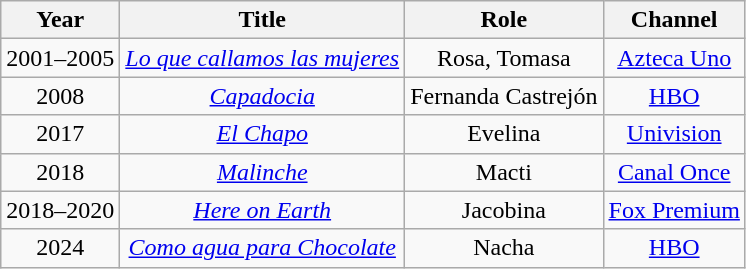<table class="wikitable plainrowheaders" style="text-align:center;" border="1">
<tr>
<th>Year</th>
<th>Title</th>
<th>Role</th>
<th>Channel</th>
</tr>
<tr>
<td>2001–2005</td>
<td><em><a href='#'>Lo que callamos las mujeres</a></em></td>
<td>Rosa, Tomasa</td>
<td><a href='#'>Azteca Uno</a></td>
</tr>
<tr>
<td>2008</td>
<td><em><a href='#'>Capadocia</a></em></td>
<td>Fernanda Castrejón</td>
<td><a href='#'>HBO</a></td>
</tr>
<tr>
<td>2017</td>
<td><em><a href='#'>El Chapo</a></em></td>
<td>Evelina</td>
<td><a href='#'>Univision</a></td>
</tr>
<tr>
<td>2018</td>
<td><em><a href='#'>Malinche</a></em></td>
<td>Macti</td>
<td><a href='#'>Canal Once</a></td>
</tr>
<tr>
<td>2018–2020</td>
<td><em><a href='#'>Here on Earth</a></em></td>
<td>Jacobina</td>
<td><a href='#'>Fox Premium</a></td>
</tr>
<tr>
<td>2024</td>
<td><em><a href='#'>Como agua para Chocolate</a></em></td>
<td>Nacha</td>
<td><a href='#'>HBO</a></td>
</tr>
</table>
